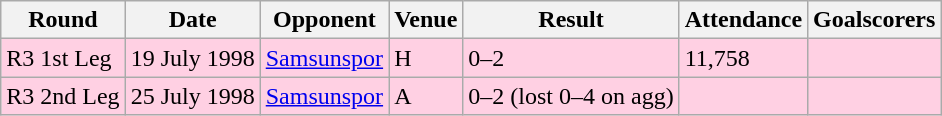<table class="wikitable">
<tr>
<th>Round</th>
<th>Date</th>
<th>Opponent</th>
<th>Venue</th>
<th>Result</th>
<th>Attendance</th>
<th>Goalscorers</th>
</tr>
<tr style="background-color: #ffd0e3;">
<td>R3 1st Leg</td>
<td>19 July 1998</td>
<td><a href='#'>Samsunspor</a></td>
<td>H</td>
<td>0–2</td>
<td>11,758</td>
<td></td>
</tr>
<tr style="background-color: #ffd0e3;">
<td>R3 2nd Leg</td>
<td>25 July 1998</td>
<td><a href='#'>Samsunspor</a></td>
<td>A</td>
<td>0–2 (lost 0–4 on agg)</td>
<td></td>
<td></td>
</tr>
</table>
